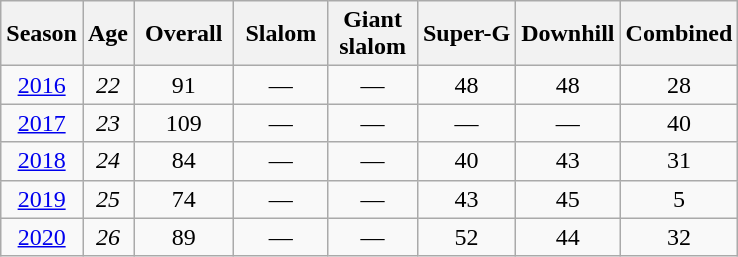<table class=wikitable style="text-align:center">
<tr>
<th>Season</th>
<th>Age</th>
<th> Overall </th>
<th> Slalom </th>
<th>Giant<br> slalom </th>
<th>Super-G</th>
<th>Downhill</th>
<th>Combined</th>
</tr>
<tr>
<td><a href='#'>2016</a></td>
<td><em>22</em></td>
<td>91</td>
<td>—</td>
<td>—</td>
<td>48</td>
<td>48</td>
<td>28</td>
</tr>
<tr>
<td><a href='#'>2017</a></td>
<td><em>23</em></td>
<td>109</td>
<td>—</td>
<td>—</td>
<td>—</td>
<td>—</td>
<td>40</td>
</tr>
<tr>
<td><a href='#'>2018</a></td>
<td><em>24</em></td>
<td>84</td>
<td>—</td>
<td>—</td>
<td>40</td>
<td>43</td>
<td>31</td>
</tr>
<tr>
<td><a href='#'>2019</a></td>
<td><em>25</em></td>
<td>74</td>
<td>—</td>
<td>—</td>
<td>43</td>
<td>45</td>
<td>5</td>
</tr>
<tr>
<td><a href='#'>2020</a></td>
<td><em>26</em></td>
<td>89</td>
<td>—</td>
<td>—</td>
<td>52</td>
<td>44</td>
<td>32</td>
</tr>
</table>
